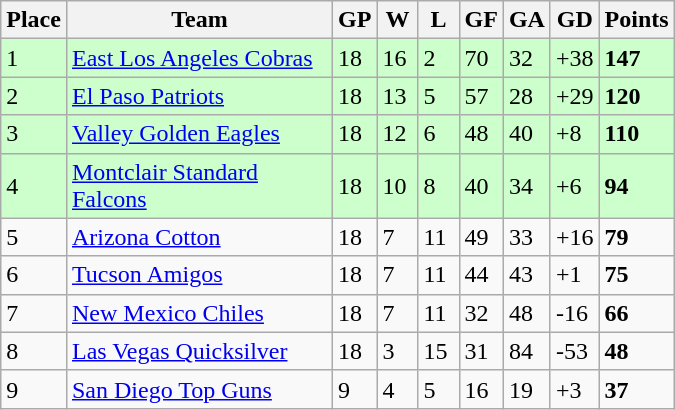<table class="wikitable">
<tr>
<th>Place</th>
<th width="170">Team</th>
<th width="20">GP</th>
<th width="20">W</th>
<th width="20">L</th>
<th width="20">GF</th>
<th width="20">GA</th>
<th width="25">GD</th>
<th>Points</th>
</tr>
<tr bgcolor=#ccffcc>
<td>1</td>
<td><a href='#'>East Los Angeles Cobras</a></td>
<td>18</td>
<td>16</td>
<td>2</td>
<td>70</td>
<td>32</td>
<td>+38</td>
<td><strong>147</strong></td>
</tr>
<tr bgcolor=#ccffcc>
<td>2</td>
<td><a href='#'>El Paso Patriots</a></td>
<td>18</td>
<td>13</td>
<td>5</td>
<td>57</td>
<td>28</td>
<td>+29</td>
<td><strong>120</strong></td>
</tr>
<tr bgcolor=#ccffcc>
<td>3</td>
<td><a href='#'>Valley Golden Eagles</a></td>
<td>18</td>
<td>12</td>
<td>6</td>
<td>48</td>
<td>40</td>
<td>+8</td>
<td><strong>110</strong></td>
</tr>
<tr bgcolor=#ccffcc>
<td>4</td>
<td><a href='#'>Montclair Standard Falcons</a></td>
<td>18</td>
<td>10</td>
<td>8</td>
<td>40</td>
<td>34</td>
<td>+6</td>
<td><strong>94</strong></td>
</tr>
<tr>
<td>5</td>
<td><a href='#'>Arizona Cotton</a></td>
<td>18</td>
<td>7</td>
<td>11</td>
<td>49</td>
<td>33</td>
<td>+16</td>
<td><strong>79</strong></td>
</tr>
<tr>
<td>6</td>
<td><a href='#'>Tucson Amigos</a></td>
<td>18</td>
<td>7</td>
<td>11</td>
<td>44</td>
<td>43</td>
<td>+1</td>
<td><strong>75</strong></td>
</tr>
<tr>
<td>7</td>
<td><a href='#'>New Mexico Chiles</a></td>
<td>18</td>
<td>7</td>
<td>11</td>
<td>32</td>
<td>48</td>
<td>-16</td>
<td><strong>66</strong></td>
</tr>
<tr>
<td>8</td>
<td><a href='#'>Las Vegas Quicksilver</a></td>
<td>18</td>
<td>3</td>
<td>15</td>
<td>31</td>
<td>84</td>
<td>-53</td>
<td><strong>48</strong></td>
</tr>
<tr>
<td>9</td>
<td><a href='#'>San Diego Top Guns</a></td>
<td>9</td>
<td>4</td>
<td>5</td>
<td>16</td>
<td>19</td>
<td>+3</td>
<td><strong>37</strong></td>
</tr>
</table>
